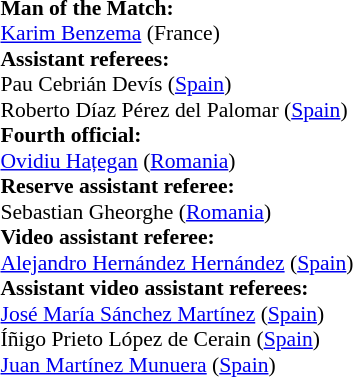<table style="width:100%; font-size:90%;">
<tr>
<td><br><strong>Man of the Match:</strong>
<br><a href='#'>Karim Benzema</a> (France)<br><strong>Assistant referees:</strong>
<br>Pau Cebrián Devís (<a href='#'>Spain</a>)
<br>Roberto Díaz Pérez del Palomar (<a href='#'>Spain</a>)
<br><strong>Fourth official:</strong>
<br><a href='#'>Ovidiu Hațegan</a> (<a href='#'>Romania</a>)
<br><strong>Reserve assistant referee:</strong>
<br>Sebastian Gheorghe (<a href='#'>Romania</a>)
<br><strong>Video assistant referee:</strong>
<br><a href='#'>Alejandro Hernández Hernández</a> (<a href='#'>Spain</a>)
<br><strong>Assistant video assistant referees:</strong>
<br><a href='#'>José María Sánchez Martínez</a> (<a href='#'>Spain</a>)
<br>Íñigo Prieto López de Cerain (<a href='#'>Spain</a>)
<br><a href='#'>Juan Martínez Munuera</a> (<a href='#'>Spain</a>)</td>
</tr>
</table>
